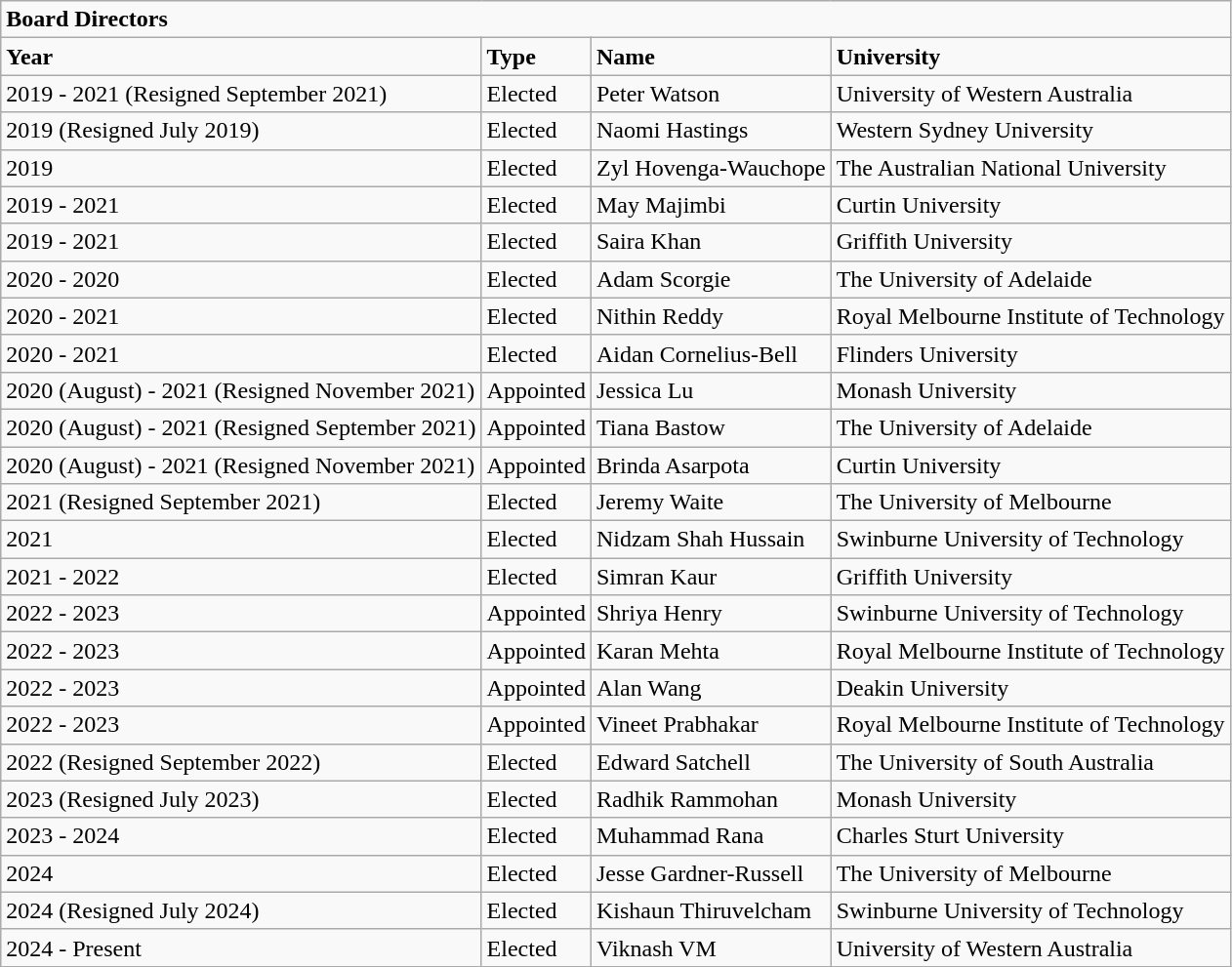<table class="wikitable mw-collapsible mw-collapsed">
<tr>
<td colspan="4"><strong>Board Directors</strong></td>
</tr>
<tr>
<td><strong>Year</strong></td>
<td><strong>Type</strong></td>
<td><strong>Name</strong></td>
<td><strong>University</strong></td>
</tr>
<tr>
<td>2019 - 2021 (Resigned September 2021)</td>
<td>Elected</td>
<td>Peter Watson</td>
<td>University of Western Australia</td>
</tr>
<tr>
<td>2019 (Resigned July 2019)</td>
<td>Elected</td>
<td>Naomi Hastings</td>
<td>Western Sydney University</td>
</tr>
<tr>
<td>2019</td>
<td>Elected</td>
<td>Zyl Hovenga-Wauchope</td>
<td>The Australian National University</td>
</tr>
<tr>
<td>2019 - 2021</td>
<td>Elected</td>
<td>May Majimbi</td>
<td>Curtin University</td>
</tr>
<tr>
<td>2019 - 2021</td>
<td>Elected</td>
<td>Saira Khan</td>
<td>Griffith University</td>
</tr>
<tr>
<td>2020 - 2020</td>
<td>Elected</td>
<td>Adam Scorgie</td>
<td>The University of Adelaide</td>
</tr>
<tr>
<td>2020 - 2021</td>
<td>Elected</td>
<td>Nithin Reddy</td>
<td>Royal Melbourne Institute of Technology</td>
</tr>
<tr>
<td>2020 - 2021</td>
<td>Elected</td>
<td>Aidan Cornelius-Bell</td>
<td>Flinders University</td>
</tr>
<tr>
<td>2020 (August) - 2021 (Resigned November 2021)</td>
<td>Appointed</td>
<td>Jessica Lu</td>
<td>Monash University</td>
</tr>
<tr>
<td>2020 (August) - 2021 (Resigned September 2021)</td>
<td>Appointed</td>
<td>Tiana Bastow</td>
<td>The University of Adelaide</td>
</tr>
<tr>
<td>2020 (August) - 2021 (Resigned November 2021)</td>
<td>Appointed</td>
<td>Brinda Asarpota</td>
<td>Curtin University</td>
</tr>
<tr>
<td>2021 (Resigned September 2021)</td>
<td>Elected</td>
<td>Jeremy Waite</td>
<td>The University of Melbourne</td>
</tr>
<tr>
<td>2021</td>
<td>Elected</td>
<td>Nidzam Shah Hussain</td>
<td>Swinburne University of Technology</td>
</tr>
<tr>
<td>2021 - 2022</td>
<td>Elected</td>
<td>Simran Kaur</td>
<td>Griffith University</td>
</tr>
<tr>
<td>2022 - 2023</td>
<td>Appointed</td>
<td>Shriya Henry</td>
<td>Swinburne University of Technology</td>
</tr>
<tr>
<td>2022 - 2023</td>
<td>Appointed</td>
<td>Karan Mehta</td>
<td>Royal Melbourne Institute of Technology</td>
</tr>
<tr>
<td>2022 - 2023</td>
<td>Appointed</td>
<td>Alan Wang</td>
<td>Deakin University</td>
</tr>
<tr>
<td>2022 - 2023</td>
<td>Appointed</td>
<td>Vineet Prabhakar</td>
<td>Royal Melbourne Institute of Technology</td>
</tr>
<tr>
<td>2022 (Resigned September 2022)</td>
<td>Elected</td>
<td>Edward Satchell</td>
<td>The University of South Australia</td>
</tr>
<tr>
<td>2023 (Resigned July 2023)</td>
<td>Elected</td>
<td>Radhik Rammohan</td>
<td>Monash University</td>
</tr>
<tr>
<td>2023 - 2024</td>
<td>Elected</td>
<td>Muhammad Rana</td>
<td>Charles Sturt University</td>
</tr>
<tr>
<td>2024</td>
<td>Elected</td>
<td>Jesse Gardner-Russell</td>
<td>The University of Melbourne</td>
</tr>
<tr>
<td>2024 (Resigned July 2024)</td>
<td>Elected</td>
<td>Kishaun Thiruvelcham</td>
<td>Swinburne University of Technology</td>
</tr>
<tr>
<td>2024 - Present</td>
<td>Elected</td>
<td>Viknash VM</td>
<td>University of Western Australia</td>
</tr>
</table>
